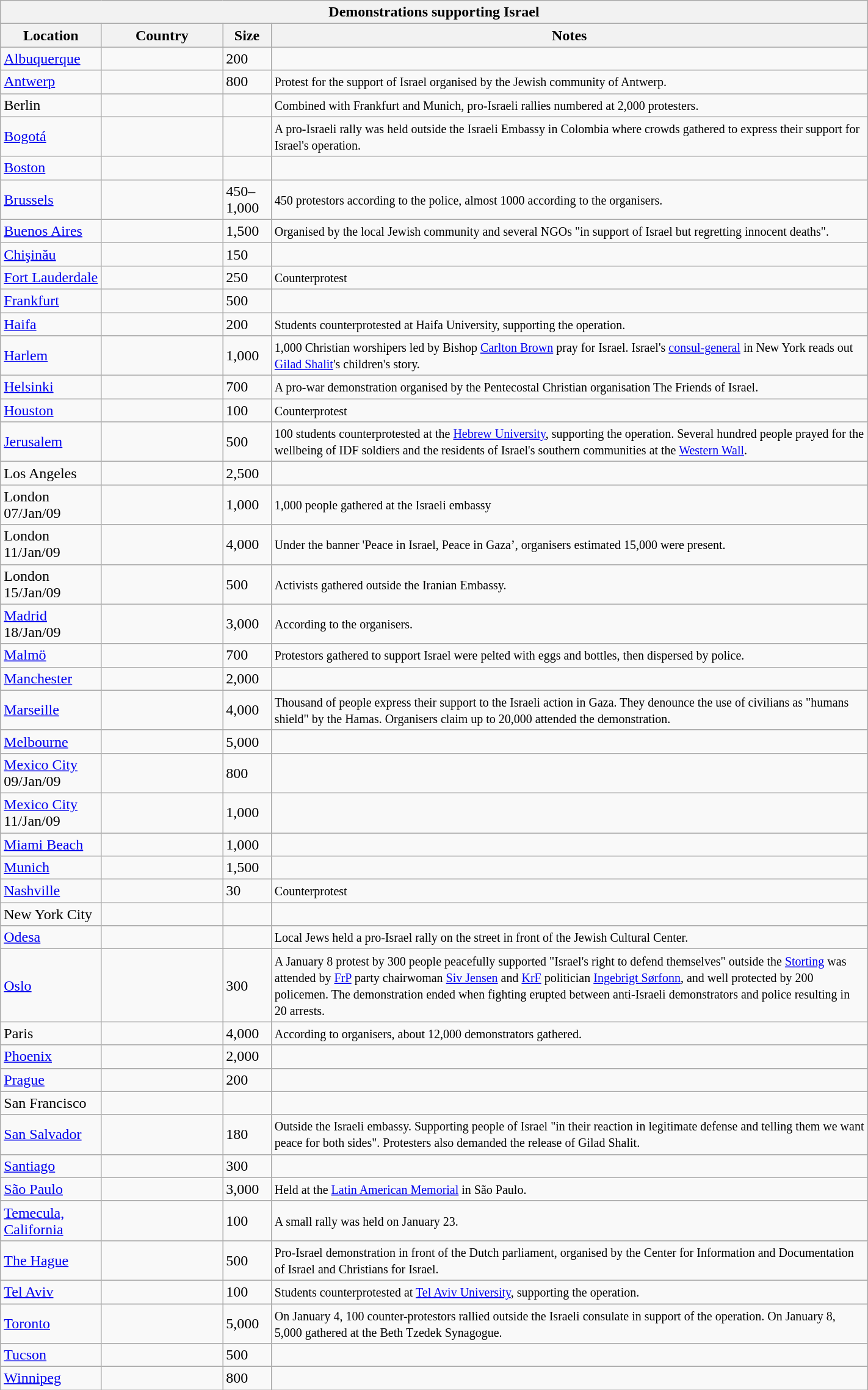<table class="wikitable sortable collapsible collapsed" style="width:75%;">
<tr>
<th Colspan=4>Demonstrations supporting Israel</th>
</tr>
<tr>
<th>Location</th>
<th style="width:125px;">Country</th>
<th>Size</th>
<th>Notes</th>
</tr>
<tr>
<td><a href='#'>Albuquerque</a></td>
<td></td>
<td>200</td>
<td></td>
</tr>
<tr>
<td><a href='#'>Antwerp</a></td>
<td></td>
<td>800</td>
<td><small>Protest for the support of Israel organised by the Jewish community of Antwerp.</small></td>
</tr>
<tr>
<td>Berlin</td>
<td></td>
<td></td>
<td><small>Combined with Frankfurt and Munich, pro-Israeli rallies numbered at 2,000 protesters.</small></td>
</tr>
<tr>
<td><a href='#'>Bogotá</a></td>
<td></td>
<td></td>
<td><small>A pro-Israeli rally was held outside the Israeli Embassy in Colombia where crowds gathered to express their support for Israel's operation.</small></td>
</tr>
<tr>
<td><a href='#'>Boston</a></td>
<td></td>
<td></td>
<td></td>
</tr>
<tr>
<td><a href='#'>Brussels</a></td>
<td></td>
<td>450–1,000</td>
<td><small>450 protestors according to the police, almost 1000 according to the organisers.</small></td>
</tr>
<tr>
<td><a href='#'>Buenos Aires</a></td>
<td></td>
<td>1,500</td>
<td><small>Organised by the local Jewish community and several NGOs "in support of Israel but regretting innocent deaths".</small></td>
</tr>
<tr>
<td><a href='#'>Chişinău</a></td>
<td></td>
<td>150</td>
<td></td>
</tr>
<tr>
<td><a href='#'>Fort Lauderdale</a></td>
<td></td>
<td>250</td>
<td><small>Counterprotest</small></td>
</tr>
<tr>
<td><a href='#'>Frankfurt</a></td>
<td></td>
<td>500</td>
<td></td>
</tr>
<tr>
<td><a href='#'>Haifa</a></td>
<td></td>
<td>200</td>
<td><small>Students counterprotested at Haifa University, supporting the operation.</small></td>
</tr>
<tr>
<td><a href='#'>Harlem</a></td>
<td></td>
<td>1,000</td>
<td><small>1,000 Christian worshipers led by Bishop <a href='#'>Carlton Brown</a> pray for Israel. Israel's <a href='#'>consul-general</a> in New York reads out <a href='#'>Gilad Shalit</a>'s children's story.</small></td>
</tr>
<tr>
<td><a href='#'>Helsinki</a></td>
<td></td>
<td>700</td>
<td><small>A pro-war demonstration organised by the Pentecostal Christian organisation The Friends of Israel.</small></td>
</tr>
<tr>
<td><a href='#'>Houston</a></td>
<td></td>
<td>100</td>
<td><small>Counterprotest</small></td>
</tr>
<tr>
<td><a href='#'>Jerusalem</a></td>
<td></td>
<td>500</td>
<td><small>100 students counterprotested at the <a href='#'>Hebrew University</a>, supporting the operation. Several hundred people prayed for the wellbeing of IDF soldiers and the residents of Israel's southern communities at the <a href='#'>Western Wall</a>.</small></td>
</tr>
<tr>
<td>Los Angeles</td>
<td></td>
<td>2,500</td>
<td></td>
</tr>
<tr>
<td>London 07/Jan/09</td>
<td></td>
<td>1,000</td>
<td><small>1,000 people gathered at the Israeli embassy</small></td>
</tr>
<tr>
<td>London 11/Jan/09</td>
<td></td>
<td>4,000</td>
<td><small>Under the banner 'Peace in Israel, Peace in Gaza’, organisers estimated 15,000 were present.</small></td>
</tr>
<tr>
<td>London 15/Jan/09</td>
<td></td>
<td>500</td>
<td><small>Activists gathered outside the Iranian Embassy.</small></td>
</tr>
<tr>
<td><a href='#'>Madrid</a> 18/Jan/09</td>
<td></td>
<td>3,000</td>
<td><small>According to the organisers.</small></td>
</tr>
<tr>
<td><a href='#'>Malmö</a></td>
<td></td>
<td>700</td>
<td><small>Protestors gathered to support Israel were pelted with eggs and bottles, then dispersed by police.</small></td>
</tr>
<tr>
<td><a href='#'>Manchester</a></td>
<td></td>
<td>2,000</td>
<td></td>
</tr>
<tr>
<td><a href='#'>Marseille</a></td>
<td></td>
<td>4,000</td>
<td><small>Thousand of people express their support to the Israeli action in Gaza. They denounce the use of civilians as "humans shield" by the Hamas. Organisers claim up to 20,000 attended the demonstration.</small></td>
</tr>
<tr>
<td><a href='#'>Melbourne</a></td>
<td></td>
<td>5,000</td>
<td></td>
</tr>
<tr>
<td><a href='#'>Mexico City</a> 09/Jan/09</td>
<td></td>
<td>800</td>
<td></td>
</tr>
<tr>
<td><a href='#'>Mexico City</a> 11/Jan/09</td>
<td></td>
<td>1,000</td>
<td></td>
</tr>
<tr>
<td><a href='#'>Miami Beach</a></td>
<td></td>
<td>1,000</td>
<td></td>
</tr>
<tr>
<td><a href='#'>Munich</a></td>
<td></td>
<td>1,500</td>
<td></td>
</tr>
<tr>
<td><a href='#'>Nashville</a></td>
<td></td>
<td>30</td>
<td><small>Counterprotest</small></td>
</tr>
<tr>
<td>New York City</td>
<td></td>
<td></td>
<td></td>
</tr>
<tr>
<td><a href='#'>Odesa</a></td>
<td></td>
<td></td>
<td><small>Local Jews held a pro-Israel rally on the street in front of the Jewish Cultural Center.</small></td>
</tr>
<tr>
<td><a href='#'>Oslo</a></td>
<td></td>
<td>300</td>
<td><small>A January 8 protest by 300 people peacefully supported "Israel's right to defend themselves" outside the <a href='#'>Storting</a> was attended by <a href='#'>FrP</a> party chairwoman <a href='#'>Siv Jensen</a> and <a href='#'>KrF</a> politician <a href='#'>Ingebrigt Sørfonn</a>, and well protected by 200 policemen. The demonstration ended when fighting erupted between anti-Israeli demonstrators and police resulting in 20 arrests.</small></td>
</tr>
<tr>
<td>Paris</td>
<td></td>
<td>4,000</td>
<td><small>According to organisers, about 12,000 demonstrators gathered.</small></td>
</tr>
<tr>
<td><a href='#'>Phoenix</a></td>
<td></td>
<td>2,000</td>
<td></td>
</tr>
<tr>
<td><a href='#'>Prague</a></td>
<td></td>
<td>200</td>
<td></td>
</tr>
<tr>
<td>San Francisco</td>
<td></td>
<td></td>
<td></td>
</tr>
<tr>
<td><a href='#'>San Salvador</a></td>
<td></td>
<td>180</td>
<td><small>Outside the Israeli embassy. Supporting people of Israel "in their reaction in legitimate defense and telling them we want peace for both sides". Protesters also demanded the release of Gilad Shalit.</small></td>
</tr>
<tr>
<td><a href='#'>Santiago</a></td>
<td></td>
<td>300</td>
<td></td>
</tr>
<tr>
<td><a href='#'>São Paulo</a></td>
<td></td>
<td>3,000</td>
<td><small>Held at the <a href='#'>Latin American Memorial</a> in São Paulo.</small></td>
</tr>
<tr>
<td><a href='#'>Temecula, California</a></td>
<td></td>
<td>100</td>
<td><small>A small rally was held on January 23.</small></td>
</tr>
<tr>
<td><a href='#'>The Hague</a></td>
<td></td>
<td>500</td>
<td><small>Pro-Israel demonstration in front of the Dutch parliament, organised by the Center for Information and Documentation of Israel and Christians for Israel.</small></td>
</tr>
<tr>
<td><a href='#'>Tel Aviv</a></td>
<td></td>
<td>100</td>
<td><small>Students counterprotested at <a href='#'>Tel Aviv University</a>, supporting the operation.</small></td>
</tr>
<tr>
<td><a href='#'>Toronto</a></td>
<td></td>
<td>5,000</td>
<td><small>On January 4, 100 counter-protestors rallied outside the Israeli consulate in support of the operation. On January 8, 5,000 gathered at the Beth Tzedek Synagogue.</small></td>
</tr>
<tr>
<td><a href='#'>Tucson</a></td>
<td></td>
<td>500</td>
<td></td>
</tr>
<tr>
<td><a href='#'>Winnipeg</a></td>
<td></td>
<td>800</td>
<td></td>
</tr>
</table>
